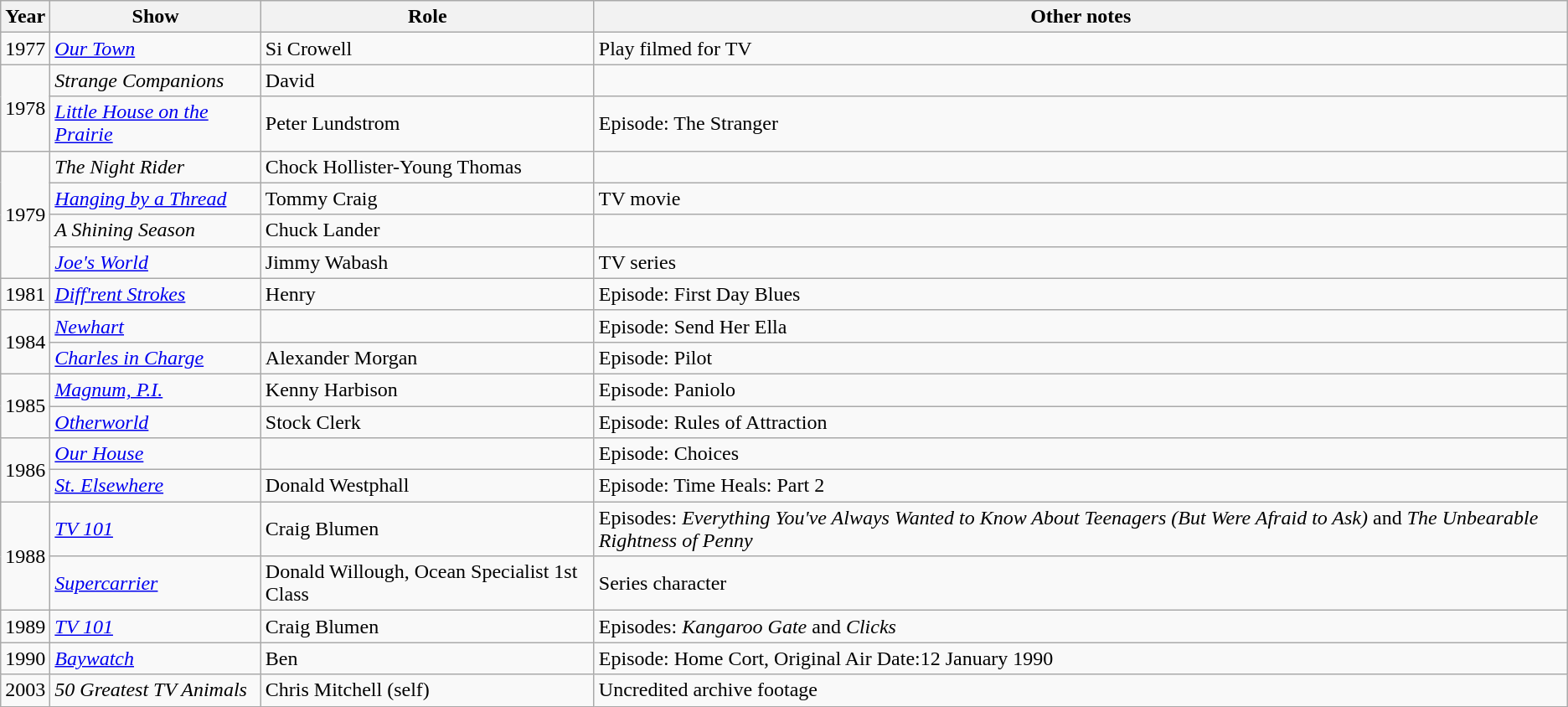<table class="wikitable">
<tr>
<th>Year</th>
<th>Show</th>
<th>Role</th>
<th>Other notes</th>
</tr>
<tr>
<td>1977</td>
<td><em><a href='#'>Our Town</a></em></td>
<td>Si Crowell</td>
<td>Play filmed for TV</td>
</tr>
<tr>
<td rowspan=2>1978</td>
<td><em>Strange Companions</em></td>
<td>David</td>
<td></td>
</tr>
<tr>
<td><em><a href='#'>Little House on the Prairie</a></em></td>
<td>Peter Lundstrom</td>
<td>Episode: The Stranger</td>
</tr>
<tr>
<td rowspan=4>1979</td>
<td><em>The Night Rider</em></td>
<td>Chock Hollister-Young Thomas</td>
<td></td>
</tr>
<tr>
<td><em><a href='#'>Hanging by a Thread</a></em></td>
<td>Tommy Craig</td>
<td>TV movie</td>
</tr>
<tr>
<td><em>A Shining Season</em></td>
<td>Chuck Lander</td>
<td></td>
</tr>
<tr>
<td><em><a href='#'>Joe's World</a></em></td>
<td>Jimmy Wabash</td>
<td>TV series</td>
</tr>
<tr>
<td>1981</td>
<td><em><a href='#'>Diff'rent Strokes</a></em></td>
<td>Henry</td>
<td>Episode: First Day Blues</td>
</tr>
<tr>
<td rowspan=2>1984</td>
<td><em><a href='#'>Newhart</a></em></td>
<td></td>
<td>Episode: Send Her Ella</td>
</tr>
<tr>
<td><em><a href='#'>Charles in Charge</a></em></td>
<td>Alexander Morgan</td>
<td>Episode: Pilot</td>
</tr>
<tr>
<td rowspan=2>1985</td>
<td><em><a href='#'>Magnum, P.I.</a></em></td>
<td>Kenny Harbison</td>
<td>Episode: Paniolo</td>
</tr>
<tr>
<td><em><a href='#'>Otherworld</a></em></td>
<td>Stock Clerk</td>
<td>Episode: Rules of Attraction</td>
</tr>
<tr>
<td rowspan=2>1986</td>
<td><em><a href='#'>Our House</a></em></td>
<td></td>
<td>Episode: Choices</td>
</tr>
<tr>
<td><em><a href='#'>St. Elsewhere</a></em></td>
<td>Donald Westphall</td>
<td>Episode: Time Heals: Part 2</td>
</tr>
<tr>
<td rowspan=2>1988</td>
<td><em><a href='#'>TV 101</a></em></td>
<td>Craig Blumen</td>
<td>Episodes: <em>Everything You've Always Wanted to Know About Teenagers (But Were Afraid to Ask)</em> and <em>The Unbearable Rightness of Penny</em></td>
</tr>
<tr>
<td><em><a href='#'>Supercarrier</a></em></td>
<td>Donald Willough, Ocean Specialist 1st Class</td>
<td>Series character</td>
</tr>
<tr>
<td>1989</td>
<td><em><a href='#'>TV 101</a></em></td>
<td>Craig Blumen</td>
<td>Episodes: <em>Kangaroo Gate</em> and <em>Clicks</em></td>
</tr>
<tr>
<td>1990</td>
<td><em><a href='#'>Baywatch</a></em></td>
<td>Ben</td>
<td>Episode: Home Cort, Original Air Date:12 January 1990</td>
</tr>
<tr>
<td>2003</td>
<td><em>50 Greatest TV Animals</em></td>
<td>Chris Mitchell (self)</td>
<td>Uncredited archive footage</td>
</tr>
</table>
